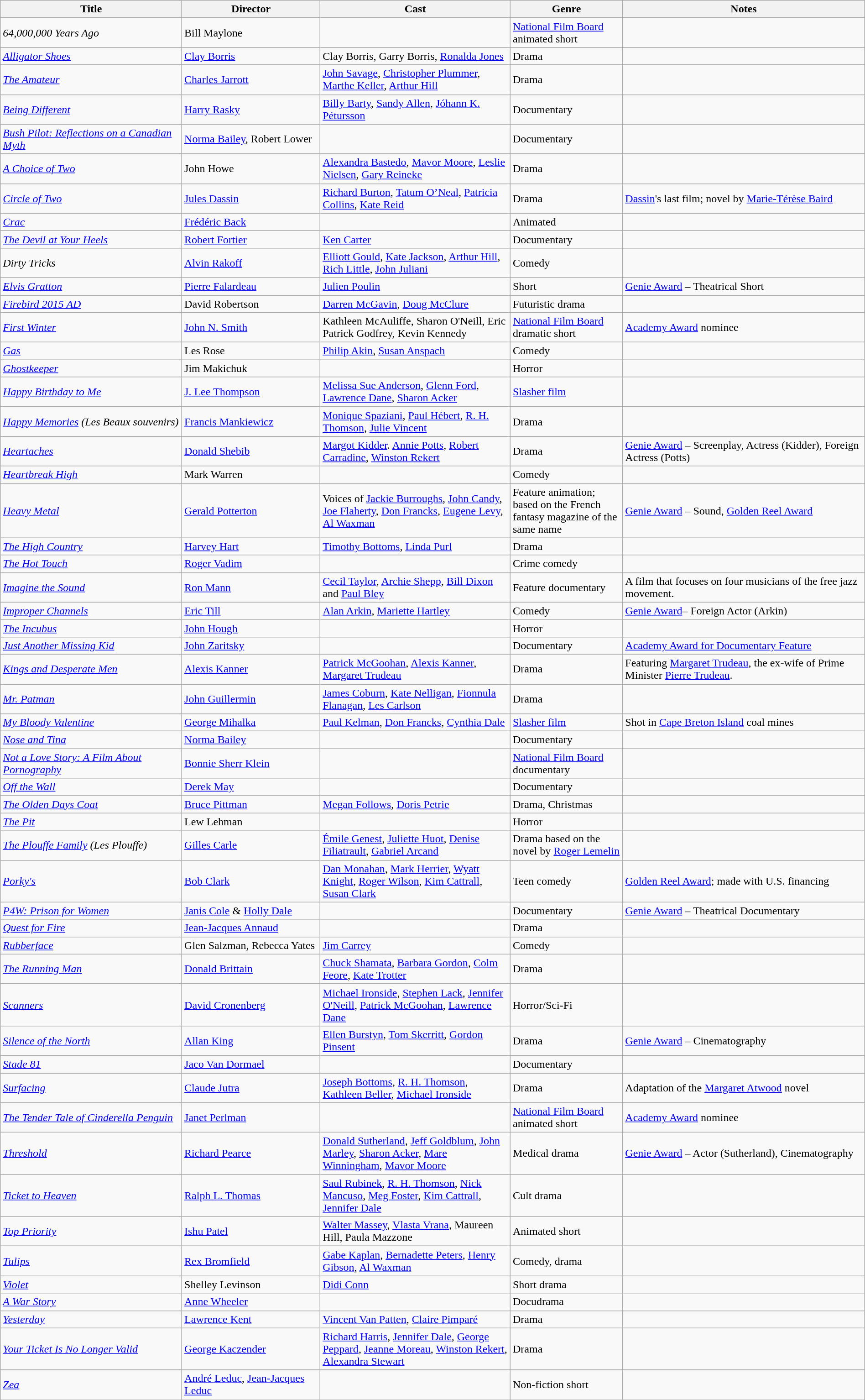<table class="wikitable" style="width:100%;">
<tr>
<th style="width:21%;">Title</th>
<th style="width:16%;">Director</th>
<th style="width:22%;">Cast</th>
<th style="width:13%;">Genre</th>
<th style="width:28%;">Notes</th>
</tr>
<tr>
<td><em>64,000,000 Years Ago</em></td>
<td>Bill Maylone</td>
<td></td>
<td><a href='#'>National Film Board</a> animated short</td>
<td></td>
</tr>
<tr>
<td><em><a href='#'>Alligator Shoes</a></em></td>
<td><a href='#'>Clay Borris</a></td>
<td>Clay Borris, Garry Borris, <a href='#'>Ronalda Jones</a></td>
<td>Drama</td>
<td></td>
</tr>
<tr>
<td><em><a href='#'>The Amateur</a></em></td>
<td><a href='#'>Charles Jarrott</a></td>
<td><a href='#'>John Savage</a>, <a href='#'>Christopher Plummer</a>, <a href='#'>Marthe Keller</a>, <a href='#'>Arthur Hill</a></td>
<td>Drama</td>
<td></td>
</tr>
<tr>
<td><em><a href='#'>Being Different</a></em></td>
<td><a href='#'>Harry Rasky</a></td>
<td><a href='#'>Billy Barty</a>, <a href='#'>Sandy Allen</a>, <a href='#'>Jóhann K. Pétursson</a></td>
<td>Documentary</td>
<td></td>
</tr>
<tr>
<td><em><a href='#'>Bush Pilot: Reflections on a Canadian Myth</a></em></td>
<td><a href='#'>Norma Bailey</a>, Robert Lower</td>
<td></td>
<td>Documentary</td>
<td></td>
</tr>
<tr>
<td><em><a href='#'>A Choice of Two</a></em></td>
<td>John Howe</td>
<td><a href='#'>Alexandra Bastedo</a>, <a href='#'>Mavor Moore</a>, <a href='#'>Leslie Nielsen</a>, <a href='#'>Gary Reineke</a></td>
<td>Drama</td>
<td></td>
</tr>
<tr>
<td><em><a href='#'>Circle of Two</a></em></td>
<td><a href='#'>Jules Dassin</a></td>
<td><a href='#'>Richard Burton</a>, <a href='#'>Tatum O’Neal</a>, <a href='#'>Patricia Collins</a>, <a href='#'>Kate Reid</a></td>
<td>Drama</td>
<td><a href='#'>Dassin</a>'s last film; novel by <a href='#'>Marie-Térèse Baird</a></td>
</tr>
<tr>
<td><em><a href='#'>Crac</a></em></td>
<td><a href='#'>Frédéric Back</a></td>
<td></td>
<td>Animated</td>
<td></td>
</tr>
<tr>
<td><em><a href='#'>The Devil at Your Heels</a></em></td>
<td><a href='#'>Robert Fortier</a></td>
<td><a href='#'>Ken Carter</a></td>
<td>Documentary</td>
<td></td>
</tr>
<tr>
<td><em>Dirty Tricks</em></td>
<td><a href='#'>Alvin Rakoff</a></td>
<td><a href='#'>Elliott Gould</a>, <a href='#'>Kate Jackson</a>, <a href='#'>Arthur Hill</a>, <a href='#'>Rich Little</a>, <a href='#'>John Juliani</a></td>
<td>Comedy</td>
<td></td>
</tr>
<tr>
<td><em><a href='#'>Elvis Gratton</a></em></td>
<td><a href='#'>Pierre Falardeau</a></td>
<td><a href='#'>Julien Poulin</a></td>
<td>Short</td>
<td><a href='#'>Genie Award</a> – Theatrical Short</td>
</tr>
<tr>
<td><em><a href='#'>Firebird 2015 AD</a></em></td>
<td>David Robertson</td>
<td><a href='#'>Darren McGavin</a>, <a href='#'>Doug McClure</a></td>
<td>Futuristic drama</td>
<td></td>
</tr>
<tr>
<td><em><a href='#'>First Winter</a></em></td>
<td><a href='#'>John N. Smith</a></td>
<td>Kathleen McAuliffe, Sharon O'Neill, Eric Patrick Godfrey, Kevin Kennedy</td>
<td><a href='#'>National Film Board</a> dramatic short</td>
<td><a href='#'>Academy Award</a> nominee</td>
</tr>
<tr>
<td><em><a href='#'>Gas</a></em></td>
<td>Les Rose</td>
<td><a href='#'>Philip Akin</a>, <a href='#'>Susan Anspach</a></td>
<td>Comedy</td>
<td></td>
</tr>
<tr>
<td><em><a href='#'>Ghostkeeper</a></em></td>
<td>Jim Makichuk</td>
<td></td>
<td>Horror</td>
<td></td>
</tr>
<tr>
<td><em><a href='#'>Happy Birthday to Me</a></em></td>
<td><a href='#'>J. Lee Thompson</a></td>
<td><a href='#'>Melissa Sue Anderson</a>, <a href='#'>Glenn Ford</a>, <a href='#'>Lawrence Dane</a>, <a href='#'>Sharon Acker</a></td>
<td><a href='#'>Slasher film</a></td>
<td></td>
</tr>
<tr>
<td><em><a href='#'>Happy Memories</a> (Les Beaux souvenirs)</em></td>
<td><a href='#'>Francis Mankiewicz</a></td>
<td><a href='#'>Monique Spaziani</a>, <a href='#'>Paul Hébert</a>, <a href='#'>R. H. Thomson</a>, <a href='#'>Julie Vincent</a></td>
<td>Drama</td>
<td></td>
</tr>
<tr>
<td><em><a href='#'>Heartaches</a></em></td>
<td><a href='#'>Donald Shebib</a></td>
<td><a href='#'>Margot Kidder</a>. <a href='#'>Annie Potts</a>, <a href='#'>Robert Carradine</a>, <a href='#'>Winston Rekert</a></td>
<td>Drama</td>
<td><a href='#'>Genie Award</a> – Screenplay, Actress (Kidder), Foreign Actress (Potts)</td>
</tr>
<tr>
<td><em><a href='#'>Heartbreak High</a></em></td>
<td>Mark Warren</td>
<td></td>
<td>Comedy</td>
<td></td>
</tr>
<tr>
<td><em><a href='#'>Heavy Metal</a></em></td>
<td><a href='#'>Gerald Potterton</a></td>
<td>Voices of <a href='#'>Jackie Burroughs</a>, <a href='#'>John Candy</a>, <a href='#'>Joe Flaherty</a>, <a href='#'>Don Francks</a>, <a href='#'>Eugene Levy</a>, <a href='#'>Al Waxman</a></td>
<td>Feature animation; based on the French fantasy magazine of the same name</td>
<td><a href='#'>Genie Award</a> – Sound, <a href='#'>Golden Reel Award</a></td>
</tr>
<tr>
<td><em><a href='#'>The High Country</a></em></td>
<td><a href='#'>Harvey Hart</a></td>
<td><a href='#'>Timothy Bottoms</a>, <a href='#'>Linda Purl</a></td>
<td>Drama</td>
<td></td>
</tr>
<tr>
<td><em><a href='#'>The Hot Touch</a></em></td>
<td><a href='#'>Roger Vadim</a></td>
<td></td>
<td>Crime comedy</td>
<td></td>
</tr>
<tr>
<td><em><a href='#'>Imagine the Sound</a></em></td>
<td><a href='#'>Ron Mann</a></td>
<td><a href='#'>Cecil Taylor</a>, <a href='#'>Archie Shepp</a>, <a href='#'>Bill Dixon</a> and <a href='#'>Paul Bley</a></td>
<td>Feature documentary</td>
<td>A film that focuses on four musicians of the free jazz movement.</td>
</tr>
<tr>
<td><em><a href='#'>Improper Channels</a></em></td>
<td><a href='#'>Eric Till</a></td>
<td><a href='#'>Alan Arkin</a>, <a href='#'>Mariette Hartley</a></td>
<td>Comedy</td>
<td><a href='#'>Genie Award</a>– Foreign Actor (Arkin)</td>
</tr>
<tr>
<td><em><a href='#'>The Incubus</a></em></td>
<td><a href='#'>John Hough</a></td>
<td></td>
<td>Horror</td>
<td></td>
</tr>
<tr>
<td><em><a href='#'>Just Another Missing Kid</a></em></td>
<td><a href='#'>John Zaritsky</a></td>
<td></td>
<td>Documentary</td>
<td><a href='#'>Academy Award for Documentary Feature</a></td>
</tr>
<tr>
<td><em><a href='#'>Kings and Desperate Men</a></em></td>
<td><a href='#'>Alexis Kanner</a></td>
<td><a href='#'>Patrick McGoohan</a>, <a href='#'>Alexis Kanner</a>, <a href='#'>Margaret Trudeau</a></td>
<td>Drama</td>
<td>Featuring <a href='#'>Margaret Trudeau</a>, the ex-wife of Prime Minister <a href='#'>Pierre Trudeau</a>.</td>
</tr>
<tr>
<td><em><a href='#'>Mr. Patman</a></em></td>
<td><a href='#'>John Guillermin</a></td>
<td><a href='#'>James Coburn</a>, <a href='#'>Kate Nelligan</a>, <a href='#'>Fionnula Flanagan</a>, <a href='#'>Les Carlson</a></td>
<td>Drama</td>
<td></td>
</tr>
<tr>
<td><em><a href='#'>My Bloody Valentine</a></em></td>
<td><a href='#'>George Mihalka</a></td>
<td><a href='#'>Paul Kelman</a>, <a href='#'>Don Francks</a>, <a href='#'>Cynthia Dale</a></td>
<td><a href='#'>Slasher film</a></td>
<td>Shot in <a href='#'>Cape Breton Island</a> coal mines</td>
</tr>
<tr>
<td><em><a href='#'>Nose and Tina</a></em></td>
<td><a href='#'>Norma Bailey</a></td>
<td></td>
<td>Documentary</td>
<td></td>
</tr>
<tr>
<td><em><a href='#'>Not a Love Story: A Film About Pornography</a></em></td>
<td><a href='#'>Bonnie Sherr Klein</a></td>
<td></td>
<td><a href='#'>National Film Board</a> documentary</td>
<td></td>
</tr>
<tr>
<td><em><a href='#'>Off the Wall</a></em></td>
<td><a href='#'>Derek May</a></td>
<td></td>
<td>Documentary</td>
<td></td>
</tr>
<tr>
<td><em><a href='#'>The Olden Days Coat</a></em></td>
<td><a href='#'>Bruce Pittman</a></td>
<td><a href='#'>Megan Follows</a>, <a href='#'>Doris Petrie</a></td>
<td>Drama, Christmas</td>
<td></td>
</tr>
<tr>
<td><em><a href='#'>The Pit</a></em></td>
<td>Lew Lehman</td>
<td></td>
<td>Horror</td>
<td></td>
</tr>
<tr>
<td><em><a href='#'>The Plouffe Family</a> (Les Plouffe)</em></td>
<td><a href='#'>Gilles Carle</a></td>
<td><a href='#'>Émile Genest</a>, <a href='#'>Juliette Huot</a>, <a href='#'>Denise Filiatrault</a>, <a href='#'>Gabriel Arcand</a></td>
<td>Drama based on the novel by <a href='#'>Roger Lemelin</a></td>
<td></td>
</tr>
<tr>
<td><em><a href='#'>Porky's</a></em></td>
<td><a href='#'>Bob Clark</a></td>
<td><a href='#'>Dan Monahan</a>, <a href='#'>Mark Herrier</a>, <a href='#'>Wyatt Knight</a>, <a href='#'>Roger Wilson</a>, <a href='#'>Kim Cattrall</a>, <a href='#'>Susan Clark</a></td>
<td>Teen comedy</td>
<td><a href='#'>Golden Reel Award</a>; made with U.S. financing</td>
</tr>
<tr>
<td><em><a href='#'>P4W: Prison for Women</a></em></td>
<td><a href='#'>Janis Cole</a> & <a href='#'>Holly Dale</a></td>
<td></td>
<td>Documentary</td>
<td><a href='#'>Genie Award</a> – Theatrical Documentary</td>
</tr>
<tr>
<td><em><a href='#'>Quest for Fire</a></em></td>
<td><a href='#'>Jean-Jacques Annaud</a></td>
<td></td>
<td>Drama</td>
<td></td>
</tr>
<tr>
<td><em><a href='#'>Rubberface</a></em></td>
<td>Glen Salzman, Rebecca Yates</td>
<td><a href='#'>Jim Carrey</a></td>
<td>Comedy</td>
<td></td>
</tr>
<tr>
<td><em><a href='#'>The Running Man</a></em></td>
<td><a href='#'>Donald Brittain</a></td>
<td><a href='#'>Chuck Shamata</a>, <a href='#'>Barbara Gordon</a>, <a href='#'>Colm Feore</a>, <a href='#'>Kate Trotter</a></td>
<td>Drama</td>
<td></td>
</tr>
<tr>
<td><em><a href='#'>Scanners</a></em></td>
<td><a href='#'>David Cronenberg</a></td>
<td><a href='#'>Michael Ironside</a>, <a href='#'>Stephen Lack</a>, <a href='#'>Jennifer O'Neill</a>, <a href='#'>Patrick McGoohan</a>, <a href='#'>Lawrence Dane</a></td>
<td>Horror/Sci-Fi</td>
<td></td>
</tr>
<tr>
<td><em><a href='#'>Silence of the North</a></em></td>
<td><a href='#'>Allan King</a></td>
<td><a href='#'>Ellen Burstyn</a>, <a href='#'>Tom Skerritt</a>, <a href='#'>Gordon Pinsent</a></td>
<td>Drama</td>
<td><a href='#'>Genie Award</a> – Cinematography</td>
</tr>
<tr>
<td><em><a href='#'>Stade 81</a></em></td>
<td><a href='#'>Jaco Van Dormael</a></td>
<td></td>
<td>Documentary</td>
<td></td>
</tr>
<tr>
<td><em><a href='#'>Surfacing</a></em></td>
<td><a href='#'>Claude Jutra</a></td>
<td><a href='#'>Joseph Bottoms</a>, <a href='#'>R. H. Thomson</a>, <a href='#'>Kathleen Beller</a>, <a href='#'>Michael Ironside</a></td>
<td>Drama</td>
<td>Adaptation of the <a href='#'>Margaret Atwood</a> novel</td>
</tr>
<tr>
<td><em><a href='#'>The Tender Tale of Cinderella Penguin</a></em></td>
<td><a href='#'>Janet Perlman</a></td>
<td></td>
<td><a href='#'>National Film Board</a> animated short</td>
<td><a href='#'>Academy Award</a> nominee</td>
</tr>
<tr>
<td><em><a href='#'>Threshold</a></em></td>
<td><a href='#'>Richard Pearce</a></td>
<td><a href='#'>Donald Sutherland</a>, <a href='#'>Jeff Goldblum</a>, <a href='#'>John Marley</a>, <a href='#'>Sharon Acker</a>, <a href='#'>Mare Winningham</a>, <a href='#'>Mavor Moore</a></td>
<td>Medical drama</td>
<td><a href='#'>Genie Award</a> – Actor (Sutherland), Cinematography</td>
</tr>
<tr>
<td><em><a href='#'>Ticket to Heaven</a></em></td>
<td><a href='#'>Ralph L. Thomas</a></td>
<td><a href='#'>Saul Rubinek</a>, <a href='#'>R. H. Thomson</a>, <a href='#'>Nick Mancuso</a>, <a href='#'>Meg Foster</a>, <a href='#'>Kim Cattrall</a>, <a href='#'>Jennifer Dale</a></td>
<td>Cult drama</td>
<td></td>
</tr>
<tr>
<td><em><a href='#'>Top Priority</a></em></td>
<td><a href='#'>Ishu Patel</a></td>
<td><a href='#'>Walter Massey</a>, <a href='#'>Vlasta Vrana</a>, Maureen Hill, Paula Mazzone</td>
<td>Animated short</td>
<td></td>
</tr>
<tr>
<td><em><a href='#'>Tulips</a></em></td>
<td><a href='#'>Rex Bromfield</a></td>
<td><a href='#'>Gabe Kaplan</a>, <a href='#'>Bernadette Peters</a>, <a href='#'>Henry Gibson</a>, <a href='#'>Al Waxman</a></td>
<td>Comedy, drama</td>
<td></td>
</tr>
<tr>
<td><em><a href='#'>Violet</a></em></td>
<td>Shelley Levinson</td>
<td><a href='#'>Didi Conn</a></td>
<td>Short drama</td>
<td></td>
</tr>
<tr>
<td><em><a href='#'>A War Story</a></em></td>
<td><a href='#'>Anne Wheeler</a></td>
<td></td>
<td>Docudrama</td>
<td></td>
</tr>
<tr>
<td><em><a href='#'>Yesterday</a></em></td>
<td><a href='#'>Lawrence Kent</a></td>
<td><a href='#'>Vincent Van Patten</a>, <a href='#'>Claire Pimparé</a></td>
<td>Drama</td>
<td></td>
</tr>
<tr>
<td><em><a href='#'>Your Ticket Is No Longer Valid</a></em></td>
<td><a href='#'>George Kaczender</a></td>
<td><a href='#'>Richard Harris</a>, <a href='#'>Jennifer Dale</a>, <a href='#'>George Peppard</a>, <a href='#'>Jeanne Moreau</a>, <a href='#'>Winston Rekert</a>, <a href='#'>Alexandra Stewart</a></td>
<td>Drama</td>
<td></td>
</tr>
<tr>
<td><em><a href='#'>Zea</a></em></td>
<td><a href='#'>André Leduc</a>, <a href='#'>Jean-Jacques Leduc</a></td>
<td></td>
<td>Non-fiction short</td>
<td></td>
</tr>
</table>
